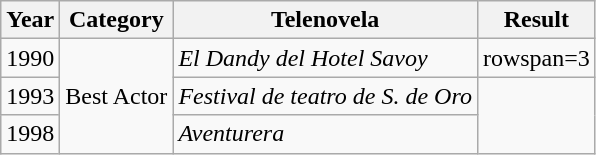<table class="wikitable">
<tr>
<th><strong>Year</strong></th>
<th><strong>Category</strong></th>
<th><strong>Telenovela</strong></th>
<th><strong>Result</strong></th>
</tr>
<tr>
<td>1990</td>
<td rowspan=3>Best Actor</td>
<td><em>El Dandy del Hotel Savoy</em></td>
<td>rowspan=3 </td>
</tr>
<tr>
<td>1993</td>
<td><em>Festival de teatro de S. de Oro</em></td>
</tr>
<tr>
<td>1998</td>
<td><em>Aventurera</em></td>
</tr>
</table>
